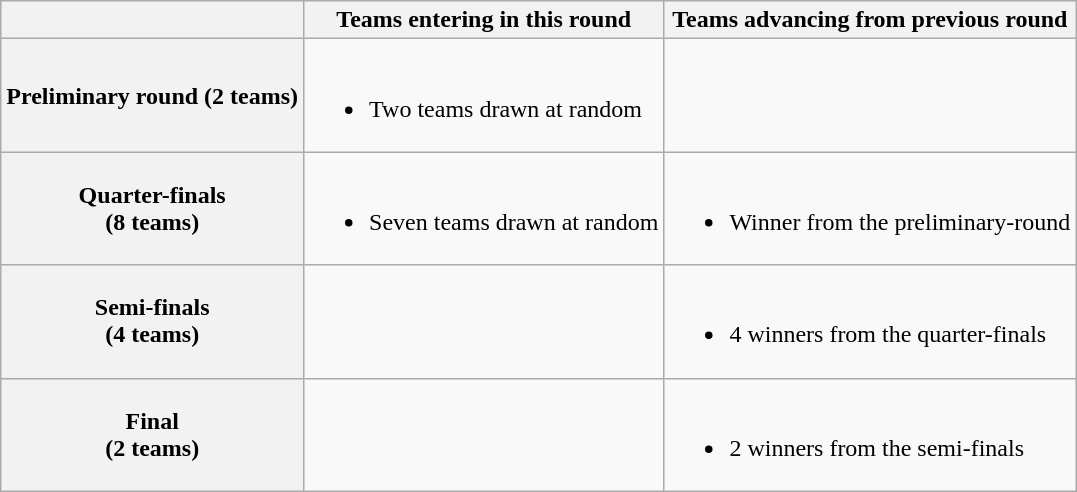<table class="wikitable">
<tr>
<th></th>
<th>Teams entering in this round</th>
<th>Teams advancing from previous round</th>
</tr>
<tr>
<th>Preliminary round (2 teams)</th>
<td><br><ul><li>Two teams drawn at random</li></ul></td>
<td></td>
</tr>
<tr>
<th>Quarter-finals<br>(8 teams)</th>
<td><br><ul><li>Seven teams drawn at random</li></ul></td>
<td><br><ul><li>Winner from the preliminary-round</li></ul></td>
</tr>
<tr>
<th>Semi-finals<br>(4 teams)</th>
<td></td>
<td><br><ul><li>4 winners from the quarter-finals</li></ul></td>
</tr>
<tr>
<th>Final<br>(2 teams)</th>
<td></td>
<td><br><ul><li>2 winners from the semi-finals</li></ul></td>
</tr>
</table>
